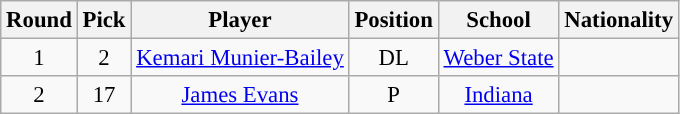<table class="wikitable" style="font-size: 95%;">
<tr>
<th scope="col">Round</th>
<th scope="col">Pick</th>
<th scope="col">Player</th>
<th scope="col">Position</th>
<th scope="col">School</th>
<th scope="col">Nationality</th>
</tr>
<tr align="center">
<td align=center>1</td>
<td>2</td>
<td><a href='#'>Kemari Munier-Bailey</a></td>
<td>DL</td>
<td><a href='#'>Weber State</a></td>
<td></td>
</tr>
<tr align="center">
<td align=center>2</td>
<td>17</td>
<td><a href='#'>James Evans</a></td>
<td>P</td>
<td><a href='#'>Indiana</a></td>
<td></td>
</tr>
</table>
